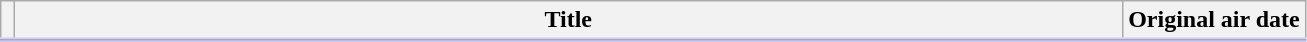<table class="wikitable">
<tr style="border-bottom: 3px solid #CCF;">
<th style="width:1%;"></th>
<th>Title</th>
<th style="width:14%;">Original air date</th>
</tr>
<tr>
</tr>
</table>
